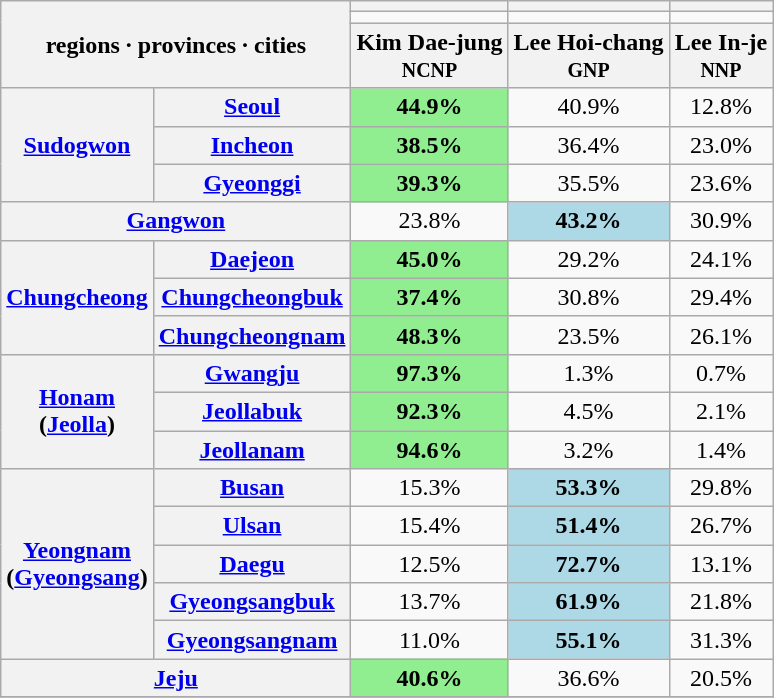<table class="wikitable">
<tr>
<th align="center" rowspan=3 colspan=2>regions · provinces · cities</th>
<th align="center"></th>
<th align="center"></th>
<th align="center"></th>
</tr>
<tr>
<td bgcolor=></td>
<td bgcolor=></td>
<td bgcolor=></td>
</tr>
<tr>
<th align="center">Kim Dae-jung<br><small>NCNP</small></th>
<th align="center">Lee Hoi-chang<br><small>GNP</small></th>
<th align="center">Lee In-je<br><small>NNP</small></th>
</tr>
<tr>
<th align="center" rowspan=3><a href='#'>Sudogwon</a></th>
<th align="center"><a href='#'>Seoul</a></th>
<td align="center" bgcolor=lightgreen><strong>44.9%</strong></td>
<td align="center">40.9%</td>
<td align="center">12.8%</td>
</tr>
<tr>
<th align="center"><a href='#'>Incheon</a></th>
<td align="center" bgcolor=lightgreen><strong>38.5%</strong></td>
<td align="center">36.4%</td>
<td align="center">23.0%</td>
</tr>
<tr>
<th align="center"><a href='#'>Gyeonggi</a></th>
<td align="center" bgcolor=lightgreen><strong>39.3%</strong></td>
<td align="center">35.5%</td>
<td align="center">23.6%</td>
</tr>
<tr>
<th align="center" colspan=2><a href='#'>Gangwon</a></th>
<td align="center">23.8%</td>
<td align="center" bgcolor=lightblue><strong>43.2%</strong></td>
<td align="center">30.9%</td>
</tr>
<tr>
<th align="center" rowspan=3><a href='#'>Chungcheong</a></th>
<th align="center"><a href='#'>Daejeon</a></th>
<td align="center" bgcolor=lightgreen><strong>45.0%</strong></td>
<td align="center">29.2%</td>
<td align="center">24.1%</td>
</tr>
<tr>
<th align="center"><a href='#'>Chungcheongbuk</a></th>
<td align="center" bgcolor=lightgreen><strong>37.4%</strong></td>
<td align="center">30.8%</td>
<td align="center">29.4%</td>
</tr>
<tr>
<th align="center"><a href='#'>Chungcheongnam</a></th>
<td align="center" bgcolor=lightgreen><strong>48.3%</strong></td>
<td align="center">23.5%</td>
<td align="center">26.1%</td>
</tr>
<tr>
<th align="center" rowspan=3><a href='#'>Honam</a><br> (<a href='#'>Jeolla</a>)</th>
<th align="center"><a href='#'>Gwangju</a></th>
<td align="center" bgcolor=lightgreen><strong>97.3%</strong></td>
<td align="center">1.3%</td>
<td align="center">0.7%</td>
</tr>
<tr>
<th align="center"><a href='#'>Jeollabuk</a></th>
<td align="center" bgcolor=lightgreen><strong>92.3%</strong></td>
<td align="center">4.5%</td>
<td align="center">2.1%</td>
</tr>
<tr>
<th align="center"><a href='#'>Jeollanam</a></th>
<td align="center" bgcolor=lightgreen><strong>94.6%</strong></td>
<td align="center">3.2%</td>
<td align="center">1.4%</td>
</tr>
<tr>
<th align="center" rowspan=5><a href='#'>Yeongnam</a><br> (<a href='#'>Gyeongsang</a>)</th>
<th align="center"><a href='#'>Busan</a></th>
<td align="center">15.3%</td>
<td align="center" bgcolor=lightblue><strong>53.3%</strong></td>
<td align="center">29.8%</td>
</tr>
<tr>
<th align="center"><a href='#'>Ulsan</a></th>
<td align="center">15.4%</td>
<td align="center" bgcolor=lightblue><strong>51.4%</strong></td>
<td align="center">26.7%</td>
</tr>
<tr>
<th align="center"><a href='#'>Daegu</a></th>
<td align="center">12.5%</td>
<td align="center" bgcolor=lightblue><strong>72.7%</strong></td>
<td align="center">13.1%</td>
</tr>
<tr>
<th align="center"><a href='#'>Gyeongsangbuk</a></th>
<td align="center">13.7%</td>
<td align="center" bgcolor=lightblue><strong>61.9%</strong></td>
<td align="center">21.8%</td>
</tr>
<tr>
<th align="center"><a href='#'>Gyeongsangnam</a></th>
<td align="center">11.0%</td>
<td align="center" bgcolor=lightblue><strong>55.1%</strong></td>
<td align="center">31.3%</td>
</tr>
<tr>
<th align="center" colspan=2><a href='#'>Jeju</a></th>
<td align="center" bgcolor=lightgreen><strong>40.6%</strong></td>
<td align="center">36.6%</td>
<td align="center">20.5%</td>
</tr>
<tr>
</tr>
</table>
